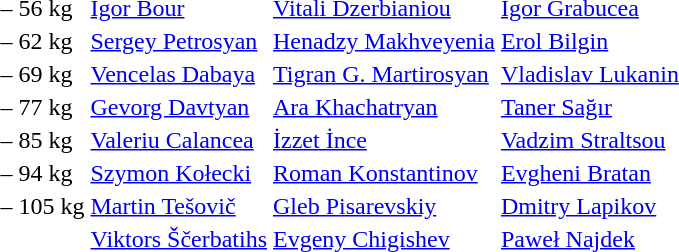<table>
<tr>
<td>– 56 kg<br></td>
<td> <a href='#'>Igor Bour</a></td>
<td> <a href='#'>Vitali Dzerbianiou</a></td>
<td> <a href='#'>Igor Grabucea</a></td>
</tr>
<tr>
<td>– 62 kg<br></td>
<td> <a href='#'>Sergey Petrosyan</a></td>
<td> <a href='#'>Henadzy Makhveyenia</a></td>
<td> <a href='#'>Erol Bilgin</a></td>
</tr>
<tr>
<td>– 69 kg<br></td>
<td> <a href='#'>Vencelas Dabaya</a></td>
<td> <a href='#'>Tigran G. Martirosyan</a></td>
<td> <a href='#'>Vladislav Lukanin</a></td>
</tr>
<tr>
<td>– 77 kg<br></td>
<td> <a href='#'>Gevorg Davtyan</a></td>
<td> <a href='#'>Ara Khachatryan</a></td>
<td> <a href='#'>Taner Sağır</a></td>
</tr>
<tr>
<td>– 85 kg<br></td>
<td> <a href='#'>Valeriu Calancea</a></td>
<td> <a href='#'>İzzet İnce</a></td>
<td> <a href='#'>Vadzim Straltsou</a></td>
</tr>
<tr>
<td>– 94 kg<br></td>
<td> <a href='#'>Szymon Kołecki</a></td>
<td> <a href='#'>Roman Konstantinov</a></td>
<td> <a href='#'>Evgheni Bratan</a></td>
</tr>
<tr>
<td>– 105 kg<br></td>
<td> <a href='#'>Martin Tešovič</a></td>
<td> <a href='#'>Gleb Pisarevskiy</a></td>
<td> <a href='#'>Dmitry Lapikov</a></td>
</tr>
<tr>
<td><br></td>
<td> <a href='#'>Viktors Ščerbatihs</a></td>
<td> <a href='#'>Evgeny Chigishev</a></td>
<td> <a href='#'>Paweł Najdek</a></td>
</tr>
</table>
